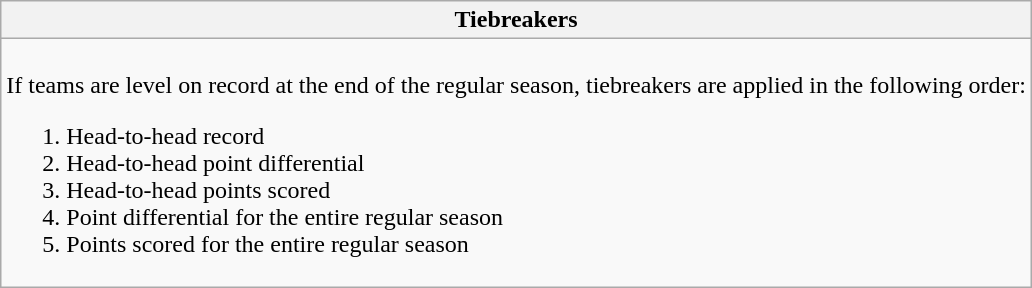<table class="wikitable collapsible collapsed">
<tr>
<th width=100%>Tiebreakers</th>
</tr>
<tr>
<td><br>If teams are level on record at the end of the regular season, tiebreakers are applied in the following order:<ol><li>Head-to-head record</li><li>Head-to-head point differential</li><li>Head-to-head points scored</li><li>Point differential for the entire regular season</li><li>Points scored for the entire regular season</li></ol></td>
</tr>
</table>
